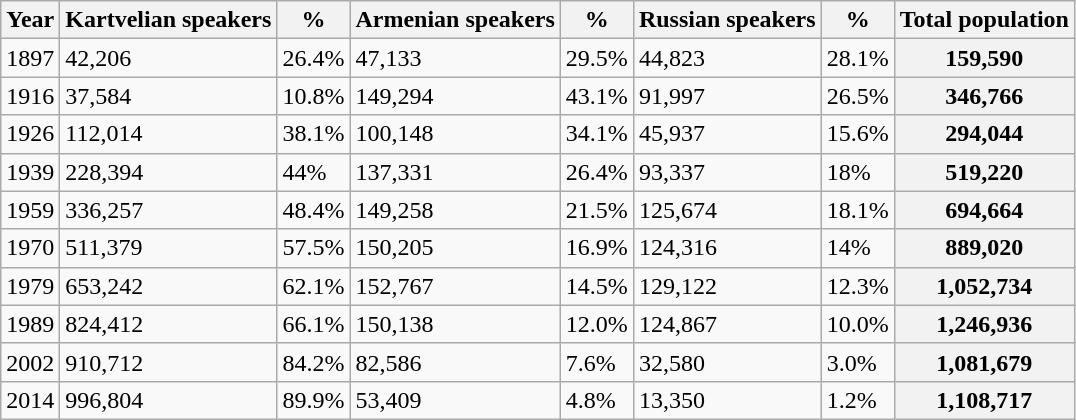<table class="wikitable">
<tr>
<th>Year</th>
<th>Kartvelian speakers</th>
<th>%</th>
<th>Armenian speakers</th>
<th>%</th>
<th>Russian speakers</th>
<th>%</th>
<th>Total population</th>
</tr>
<tr>
<td>1897</td>
<td>42,206</td>
<td>26.4%</td>
<td>47,133</td>
<td>29.5%</td>
<td>44,823</td>
<td>28.1%</td>
<th>159,590</th>
</tr>
<tr>
<td>1916</td>
<td>37,584</td>
<td>10.8%</td>
<td>149,294</td>
<td>43.1%</td>
<td>91,997</td>
<td>26.5%</td>
<th>346,766</th>
</tr>
<tr>
<td>1926</td>
<td>112,014</td>
<td>38.1%</td>
<td>100,148</td>
<td>34.1%</td>
<td>45,937</td>
<td>15.6%</td>
<th>294,044</th>
</tr>
<tr>
<td>1939</td>
<td>228,394</td>
<td>44%</td>
<td>137,331</td>
<td>26.4%</td>
<td>93,337</td>
<td>18%</td>
<th>519,220</th>
</tr>
<tr>
<td>1959</td>
<td>336,257</td>
<td>48.4%</td>
<td>149,258</td>
<td>21.5%</td>
<td>125,674</td>
<td>18.1%</td>
<th>694,664</th>
</tr>
<tr>
<td>1970</td>
<td>511,379</td>
<td>57.5%</td>
<td>150,205</td>
<td>16.9%</td>
<td>124,316</td>
<td>14%</td>
<th>889,020</th>
</tr>
<tr>
<td>1979</td>
<td>653,242</td>
<td>62.1%</td>
<td>152,767</td>
<td>14.5%</td>
<td>129,122</td>
<td>12.3%</td>
<th>1,052,734</th>
</tr>
<tr>
<td>1989</td>
<td>824,412</td>
<td>66.1%</td>
<td>150,138</td>
<td>12.0%</td>
<td>124,867</td>
<td>10.0%</td>
<th>1,246,936</th>
</tr>
<tr>
<td>2002</td>
<td>910,712</td>
<td>84.2%</td>
<td>82,586</td>
<td>7.6%</td>
<td>32,580</td>
<td>3.0%</td>
<th>1,081,679</th>
</tr>
<tr>
<td>2014</td>
<td>996,804</td>
<td>89.9%</td>
<td>53,409</td>
<td>4.8%</td>
<td>13,350</td>
<td>1.2%</td>
<th>1,108,717</th>
</tr>
</table>
